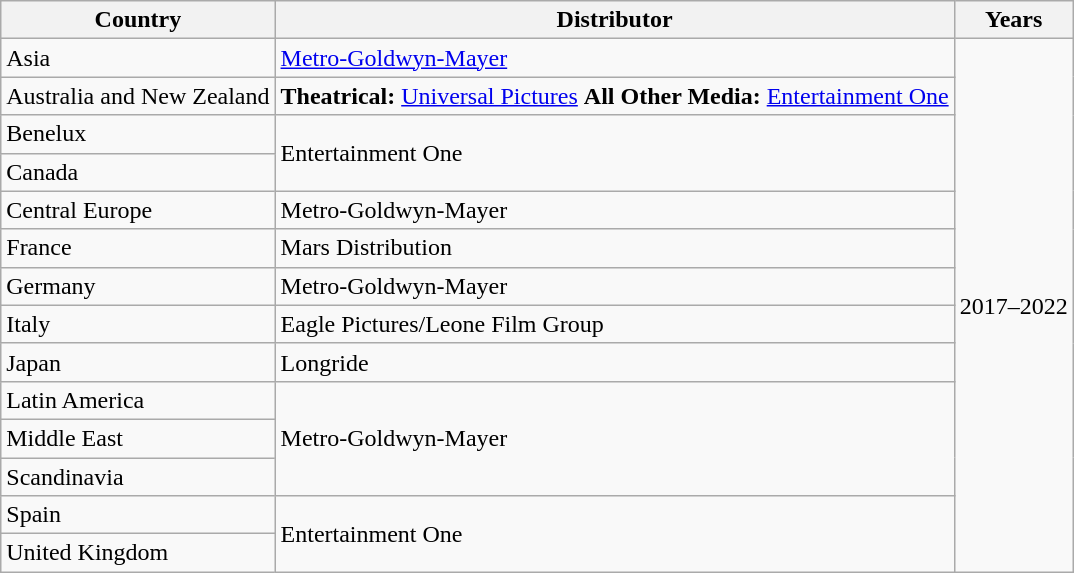<table class="wikitable sortable">
<tr>
<th>Country</th>
<th>Distributor</th>
<th>Years</th>
</tr>
<tr>
<td>Asia</td>
<td><a href='#'>Metro-Goldwyn-Mayer</a></td>
<td rowspan="14">2017–2022</td>
</tr>
<tr>
<td>Australia and New Zealand</td>
<td><strong>Theatrical:</strong> <a href='#'>Universal Pictures</a> <strong>All Other Media:</strong> <a href='#'>Entertainment One</a></td>
</tr>
<tr>
<td>Benelux</td>
<td rowspan="2">Entertainment One</td>
</tr>
<tr>
<td>Canada</td>
</tr>
<tr>
<td>Central Europe</td>
<td>Metro-Goldwyn-Mayer</td>
</tr>
<tr>
<td>France</td>
<td>Mars Distribution</td>
</tr>
<tr>
<td>Germany</td>
<td>Metro-Goldwyn-Mayer</td>
</tr>
<tr>
<td>Italy</td>
<td>Eagle Pictures/Leone Film Group</td>
</tr>
<tr>
<td>Japan</td>
<td>Longride</td>
</tr>
<tr>
<td>Latin America</td>
<td rowspan="3">Metro-Goldwyn-Mayer</td>
</tr>
<tr>
<td>Middle East</td>
</tr>
<tr>
<td>Scandinavia</td>
</tr>
<tr>
<td>Spain</td>
<td rowspan="2">Entertainment One</td>
</tr>
<tr>
<td>United Kingdom</td>
</tr>
</table>
